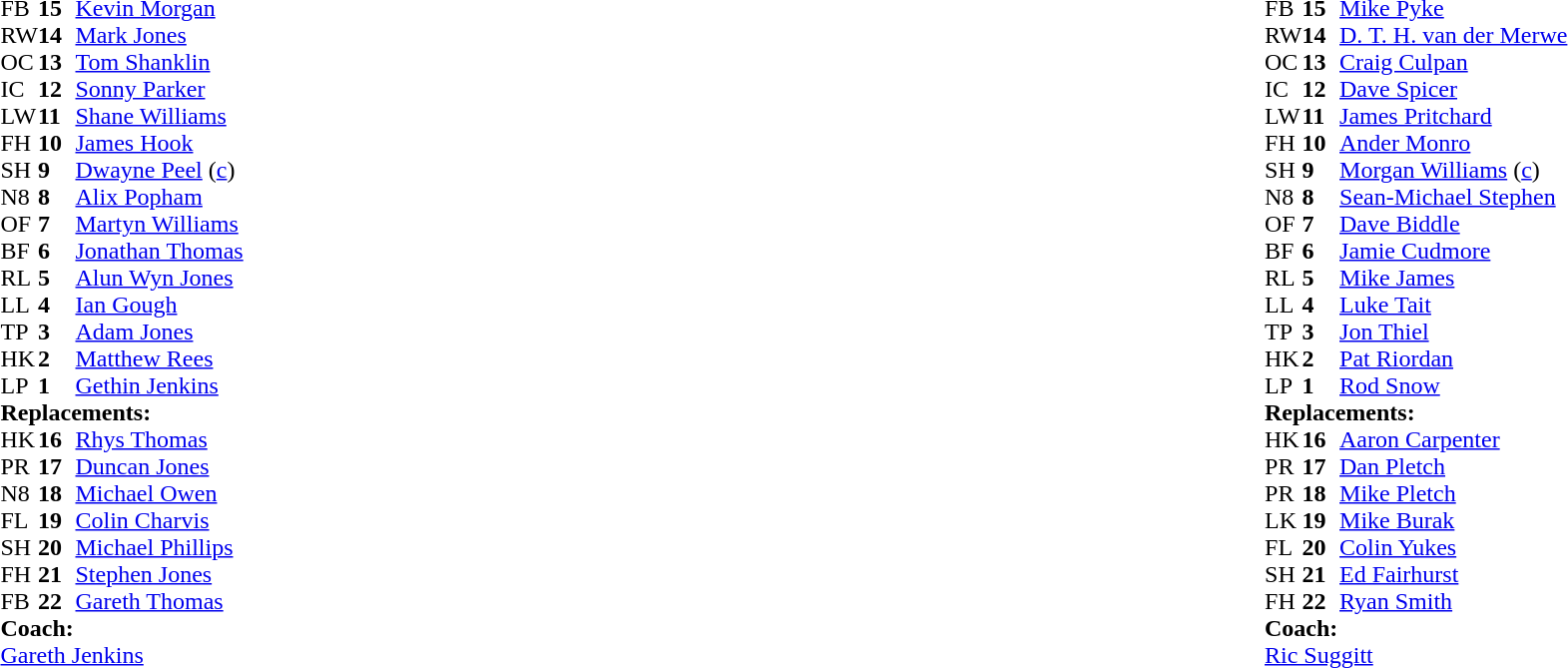<table width="100%">
<tr>
<td style="vertical-align:top" width="50%"><br><table cellspacing="0" cellpadding="0">
<tr>
<th width="25"></th>
<th width="25"></th>
</tr>
<tr>
<td>FB</td>
<td><strong>15</strong></td>
<td><a href='#'>Kevin Morgan</a></td>
<td></td>
<td></td>
</tr>
<tr>
<td>RW</td>
<td><strong>14</strong></td>
<td><a href='#'>Mark Jones</a></td>
</tr>
<tr>
<td>OC</td>
<td><strong>13</strong></td>
<td><a href='#'>Tom Shanklin</a></td>
</tr>
<tr>
<td>IC</td>
<td><strong>12</strong></td>
<td><a href='#'>Sonny Parker</a></td>
</tr>
<tr>
<td>LW</td>
<td><strong>11</strong></td>
<td><a href='#'>Shane Williams</a></td>
</tr>
<tr>
<td>FH</td>
<td><strong>10</strong></td>
<td><a href='#'>James Hook</a></td>
<td></td>
<td></td>
</tr>
<tr>
<td>SH</td>
<td><strong>9</strong></td>
<td><a href='#'>Dwayne Peel</a> (<a href='#'>c</a>)</td>
<td></td>
<td></td>
</tr>
<tr>
<td>N8</td>
<td><strong>8</strong></td>
<td><a href='#'>Alix Popham</a></td>
</tr>
<tr>
<td>OF</td>
<td><strong>7</strong></td>
<td><a href='#'>Martyn Williams</a></td>
<td></td>
<td colspan="2"></td>
<td></td>
</tr>
<tr>
<td>BF</td>
<td><strong>6</strong></td>
<td><a href='#'>Jonathan Thomas</a></td>
</tr>
<tr>
<td>RL</td>
<td><strong>5</strong></td>
<td><a href='#'>Alun Wyn Jones</a></td>
</tr>
<tr>
<td>LL</td>
<td><strong>4</strong></td>
<td><a href='#'>Ian Gough</a></td>
<td></td>
<td></td>
</tr>
<tr>
<td>TP</td>
<td><strong>3</strong></td>
<td><a href='#'>Adam Jones</a></td>
<td></td>
<td></td>
</tr>
<tr>
<td>HK</td>
<td><strong>2</strong></td>
<td><a href='#'>Matthew Rees</a></td>
<td></td>
<td></td>
</tr>
<tr>
<td>LP</td>
<td><strong>1</strong></td>
<td><a href='#'>Gethin Jenkins</a></td>
</tr>
<tr>
<td colspan=3><strong>Replacements:</strong></td>
</tr>
<tr>
<td>HK</td>
<td><strong>16</strong></td>
<td><a href='#'>Rhys Thomas</a></td>
<td></td>
<td></td>
</tr>
<tr>
<td>PR</td>
<td><strong>17</strong></td>
<td><a href='#'>Duncan Jones</a></td>
<td></td>
<td></td>
</tr>
<tr>
<td>N8</td>
<td><strong>18</strong></td>
<td><a href='#'>Michael Owen</a></td>
<td></td>
<td></td>
</tr>
<tr>
<td>FL</td>
<td><strong>19</strong></td>
<td><a href='#'>Colin Charvis</a></td>
<td></td>
<td></td>
<td></td>
<td></td>
</tr>
<tr>
<td>SH</td>
<td><strong>20</strong></td>
<td><a href='#'>Michael Phillips</a></td>
<td></td>
<td></td>
</tr>
<tr>
<td>FH</td>
<td><strong>21</strong></td>
<td><a href='#'>Stephen Jones</a></td>
<td></td>
<td></td>
</tr>
<tr>
<td>FB</td>
<td><strong>22</strong></td>
<td><a href='#'>Gareth Thomas</a></td>
<td></td>
<td></td>
</tr>
<tr>
<td colspan=3><strong>Coach:</strong></td>
</tr>
<tr>
<td colspan="4"> <a href='#'>Gareth Jenkins</a></td>
</tr>
</table>
</td>
<td style="vertical-align:top"></td>
<td style="vertical-align:top" width="50%"><br><table cellspacing="0" cellpadding="0" align="center">
<tr>
<th width="25"></th>
<th width="25"></th>
</tr>
<tr>
<td>FB</td>
<td><strong>15</strong></td>
<td><a href='#'>Mike Pyke</a></td>
</tr>
<tr>
<td>RW</td>
<td><strong>14</strong></td>
<td><a href='#'>D. T. H. van der Merwe</a></td>
</tr>
<tr>
<td>OC</td>
<td><strong>13</strong></td>
<td><a href='#'>Craig Culpan</a></td>
</tr>
<tr>
<td>IC</td>
<td><strong>12</strong></td>
<td><a href='#'>Dave Spicer</a></td>
</tr>
<tr>
<td>LW</td>
<td><strong>11</strong></td>
<td><a href='#'>James Pritchard</a></td>
</tr>
<tr>
<td>FH</td>
<td><strong>10</strong></td>
<td><a href='#'>Ander Monro</a></td>
<td></td>
<td></td>
</tr>
<tr>
<td>SH</td>
<td><strong>9</strong></td>
<td><a href='#'>Morgan Williams</a> (<a href='#'>c</a>)</td>
<td></td>
<td></td>
</tr>
<tr>
<td>N8</td>
<td><strong>8</strong></td>
<td><a href='#'>Sean-Michael Stephen</a></td>
</tr>
<tr>
<td>OF</td>
<td><strong>7</strong></td>
<td><a href='#'>Dave Biddle</a></td>
<td></td>
<td></td>
</tr>
<tr>
<td>BF</td>
<td><strong>6</strong></td>
<td><a href='#'>Jamie Cudmore</a></td>
<td></td>
<td></td>
</tr>
<tr>
<td>RL</td>
<td><strong>5</strong></td>
<td><a href='#'>Mike James</a></td>
</tr>
<tr>
<td>LL</td>
<td><strong>4</strong></td>
<td><a href='#'>Luke Tait</a></td>
<td></td>
<td></td>
</tr>
<tr>
<td>TP</td>
<td><strong>3</strong></td>
<td><a href='#'>Jon Thiel</a></td>
<td></td>
<td></td>
</tr>
<tr>
<td>HK</td>
<td><strong>2</strong></td>
<td><a href='#'>Pat Riordan</a></td>
</tr>
<tr>
<td>LP</td>
<td><strong>1</strong></td>
<td><a href='#'>Rod Snow</a></td>
<td></td>
<td></td>
</tr>
<tr>
<td colspan=3><strong>Replacements:</strong></td>
</tr>
<tr>
<td>HK</td>
<td><strong>16</strong></td>
<td><a href='#'>Aaron Carpenter</a></td>
<td></td>
<td></td>
</tr>
<tr>
<td>PR</td>
<td><strong>17</strong></td>
<td><a href='#'>Dan Pletch</a></td>
<td></td>
<td></td>
</tr>
<tr>
<td>PR</td>
<td><strong>18</strong></td>
<td><a href='#'>Mike Pletch</a></td>
<td></td>
<td></td>
</tr>
<tr>
<td>LK</td>
<td><strong>19</strong></td>
<td><a href='#'>Mike Burak</a></td>
<td></td>
<td></td>
</tr>
<tr>
<td>FL</td>
<td><strong>20</strong></td>
<td><a href='#'>Colin Yukes</a></td>
<td></td>
<td></td>
</tr>
<tr>
<td>SH</td>
<td><strong>21</strong></td>
<td><a href='#'>Ed Fairhurst</a></td>
<td></td>
<td></td>
</tr>
<tr>
<td>FH</td>
<td><strong>22</strong></td>
<td><a href='#'>Ryan Smith</a></td>
<td></td>
<td></td>
</tr>
<tr>
<td colspan=3><strong>Coach:</strong></td>
</tr>
<tr>
<td colspan="4"> <a href='#'>Ric Suggitt</a></td>
</tr>
</table>
</td>
</tr>
</table>
